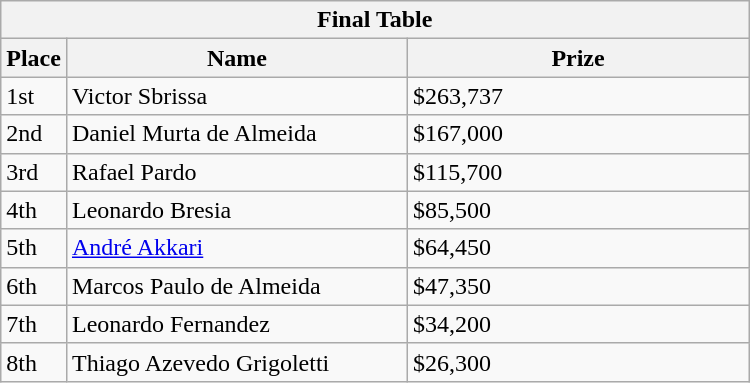<table class="wikitable">
<tr>
<th colspan="3">Final Table</th>
</tr>
<tr>
<th width="30">Place</th>
<th width="220">Name</th>
<th width="220">Prize</th>
</tr>
<tr>
<td>1st</td>
<td> Victor Sbrissa</td>
<td>$263,737</td>
</tr>
<tr>
<td>2nd</td>
<td> Daniel Murta de Almeida</td>
<td>$167,000</td>
</tr>
<tr>
<td>3rd</td>
<td> Rafael Pardo</td>
<td>$115,700</td>
</tr>
<tr>
<td>4th</td>
<td> Leonardo Bresia</td>
<td>$85,500</td>
</tr>
<tr>
<td>5th</td>
<td> <a href='#'>André Akkari</a></td>
<td>$64,450</td>
</tr>
<tr>
<td>6th</td>
<td> Marcos Paulo de Almeida</td>
<td>$47,350</td>
</tr>
<tr>
<td>7th</td>
<td> Leonardo Fernandez</td>
<td>$34,200</td>
</tr>
<tr>
<td>8th</td>
<td> Thiago Azevedo Grigoletti</td>
<td>$26,300</td>
</tr>
</table>
